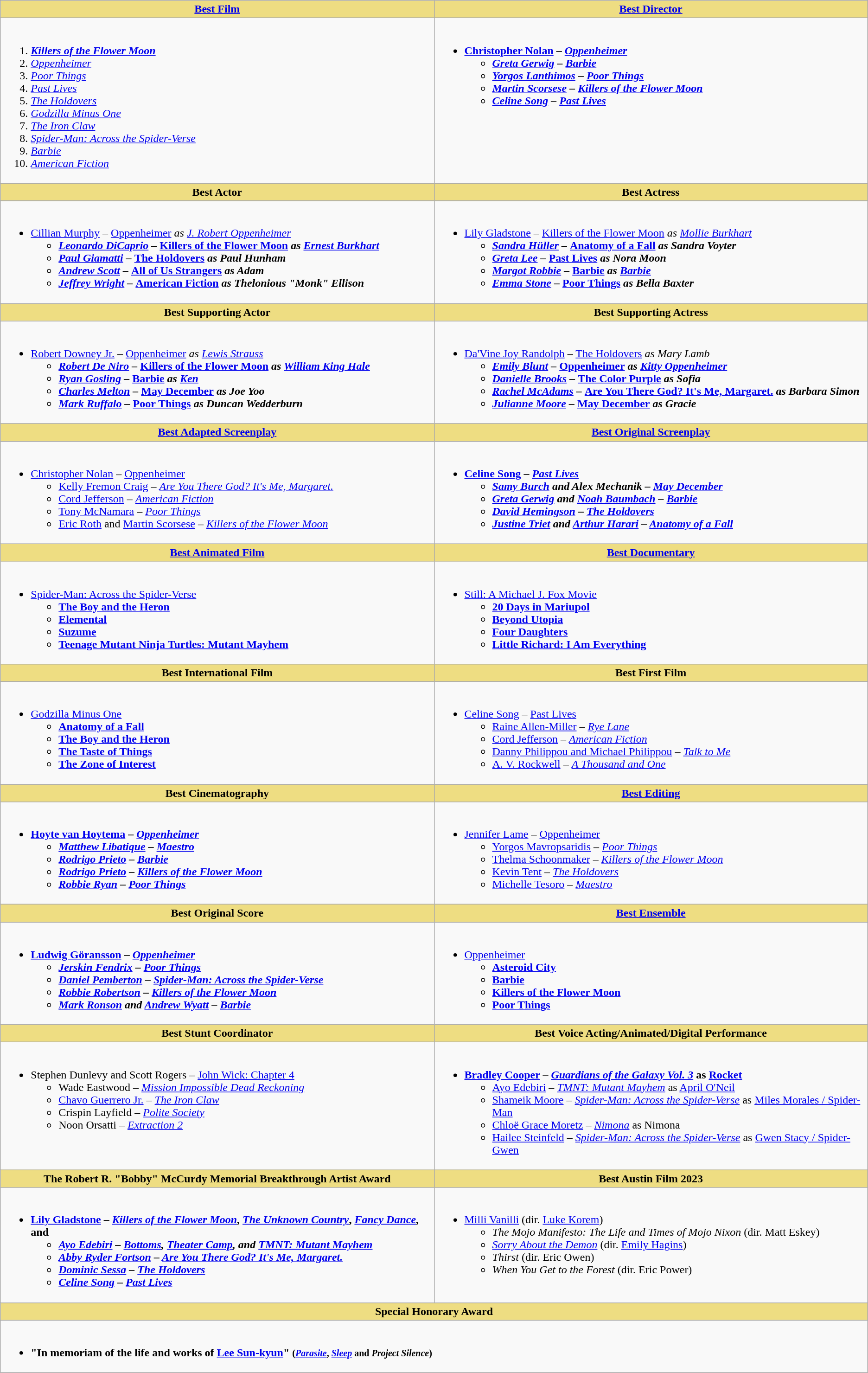<table class="wikitable">
<tr>
<th style="background:#EEDD82; width:50%"><a href='#'>Best Film</a></th>
<th style="background:#EEDD82; width:50%"><a href='#'>Best Director</a></th>
</tr>
<tr>
<td valign="top"><br><ol><li><strong><em><a href='#'>Killers of the Flower Moon</a></em></strong></li><li><em><a href='#'>Oppenheimer</a></em></li><li><em><a href='#'>Poor Things</a></em></li><li><em><a href='#'>Past Lives</a></em></li><li><em><a href='#'>The Holdovers</a></em></li><li><em><a href='#'>Godzilla Minus One</a></em></li><li><em><a href='#'>The Iron Claw</a></em></li><li><em><a href='#'>Spider-Man: Across the Spider-Verse</a></em></li><li><em><a href='#'>Barbie</a></em></li><li><em><a href='#'>American Fiction</a></em></li></ol></td>
<td valign="top"><br><ul><li><strong><a href='#'>Christopher Nolan</a> – <em><a href='#'>Oppenheimer</a><strong><em><ul><li><a href='#'>Greta Gerwig</a> – </em><a href='#'>Barbie</a><em></li><li><a href='#'>Yorgos Lanthimos</a> – </em><a href='#'>Poor Things</a><em></li><li><a href='#'>Martin Scorsese</a> – </em><a href='#'>Killers of the Flower Moon</a><em></li><li><a href='#'>Celine Song</a> – </em><a href='#'>Past Lives</a><em></li></ul></li></ul></td>
</tr>
<tr>
<th style="background:#EEDD82; width:50%">Best Actor</th>
<th style="background:#EEDD82; width:50%">Best Actress</th>
</tr>
<tr>
<td valign="top"><br><ul><li></strong><a href='#'>Cillian Murphy</a> – </em><a href='#'>Oppenheimer</a><em> as <a href='#'>J. Robert Oppenheimer</a><strong><ul><li><a href='#'>Leonardo DiCaprio</a> – </em><a href='#'>Killers of the Flower Moon</a><em> as <a href='#'>Ernest Burkhart</a></li><li><a href='#'>Paul Giamatti</a> – </em><a href='#'>The Holdovers</a><em> as Paul Hunham</li><li><a href='#'>Andrew Scott</a> – </em><a href='#'>All of Us Strangers</a><em> as Adam</li><li><a href='#'>Jeffrey Wright</a> – </em><a href='#'>American Fiction</a><em> as Thelonious "Monk" Ellison</li></ul></li></ul></td>
<td valign="top"><br><ul><li></strong><a href='#'>Lily Gladstone</a> – </em><a href='#'>Killers of the Flower Moon</a><em> as <a href='#'>Mollie Burkhart</a><strong><ul><li><a href='#'>Sandra Hüller</a> – </em><a href='#'>Anatomy of a Fall</a><em> as Sandra Voyter</li><li><a href='#'>Greta Lee</a> – </em><a href='#'>Past Lives</a><em> as Nora Moon</li><li><a href='#'>Margot Robbie</a> – </em><a href='#'>Barbie</a><em> as <a href='#'>Barbie</a></li><li><a href='#'>Emma Stone</a> – </em><a href='#'>Poor Things</a><em> as Bella Baxter</li></ul></li></ul></td>
</tr>
<tr>
<th style="background:#EEDD82; width:50%">Best Supporting Actor</th>
<th style="background:#EEDD82; width:50%">Best Supporting Actress</th>
</tr>
<tr>
<td valign="top"><br><ul><li></strong><a href='#'>Robert Downey Jr.</a> – </em><a href='#'>Oppenheimer</a><em> as <a href='#'>Lewis Strauss</a><strong><ul><li><a href='#'>Robert De Niro</a> – </em><a href='#'>Killers of the Flower Moon</a><em> as <a href='#'>William King Hale</a></li><li><a href='#'>Ryan Gosling</a> – </em><a href='#'>Barbie</a><em> as <a href='#'>Ken</a></li><li><a href='#'>Charles Melton</a> – </em><a href='#'>May December</a><em> as Joe Yoo</li><li><a href='#'>Mark Ruffalo</a> – </em><a href='#'>Poor Things</a><em> as Duncan Wedderburn</li></ul></li></ul></td>
<td valign="top"><br><ul><li></strong><a href='#'>Da'Vine Joy Randolph</a> – </em><a href='#'>The Holdovers</a><em> as Mary Lamb<strong><ul><li><a href='#'>Emily Blunt</a> – </em><a href='#'>Oppenheimer</a><em> as <a href='#'>Kitty Oppenheimer</a></li><li><a href='#'>Danielle Brooks</a> – </em><a href='#'>The Color Purple</a><em> as Sofia</li><li><a href='#'>Rachel McAdams</a> – </em><a href='#'>Are You There God? It's Me, Margaret.</a><em> as Barbara Simon</li><li><a href='#'>Julianne Moore</a> – </em><a href='#'>May December</a><em> as Gracie</li></ul></li></ul></td>
</tr>
<tr>
<th style="background:#EEDD82; width:50%"><a href='#'>Best Adapted Screenplay</a></th>
<th style="background:#EEDD82; width:50%"><a href='#'>Best Original Screenplay</a></th>
</tr>
<tr>
<td valign="top"><br><ul><li></strong><a href='#'>Christopher Nolan</a> – </em><a href='#'>Oppenheimer</a></em></strong><ul><li><a href='#'>Kelly Fremon Craig</a> – <em><a href='#'>Are You There God? It's Me, Margaret.</a></em></li><li><a href='#'>Cord Jefferson</a> – <em><a href='#'>American Fiction</a></em></li><li><a href='#'>Tony McNamara</a> – <em><a href='#'>Poor Things</a></em></li><li><a href='#'>Eric Roth</a> and <a href='#'>Martin Scorsese</a> – <em><a href='#'>Killers of the Flower Moon</a></em></li></ul></li></ul></td>
<td valign="top"><br><ul><li><strong><a href='#'>Celine Song</a> – <em><a href='#'>Past Lives</a><strong><em><ul><li><a href='#'>Samy Burch</a> and Alex Mechanik – </em><a href='#'>May December</a><em></li><li><a href='#'>Greta Gerwig</a> and <a href='#'>Noah Baumbach</a> – </em><a href='#'>Barbie</a><em></li><li><a href='#'>David Hemingson</a> – </em><a href='#'>The Holdovers</a><em></li><li><a href='#'>Justine Triet</a> and <a href='#'>Arthur Harari</a> – </em><a href='#'>Anatomy of a Fall</a><em></li></ul></li></ul></td>
</tr>
<tr>
<th style="background:#EEDD82; width:50%"><a href='#'>Best Animated Film</a></th>
<th style="background:#EEDD82; width:50%"><a href='#'>Best Documentary</a></th>
</tr>
<tr>
<td valign="top"><br><ul><li></em></strong><a href='#'>Spider-Man: Across the Spider-Verse</a><strong><em><ul><li></em><a href='#'>The Boy and the Heron</a><em></li><li></em><a href='#'>Elemental</a><em></li><li></em><a href='#'>Suzume</a><em></li><li></em><a href='#'>Teenage Mutant Ninja Turtles: Mutant Mayhem</a><em></li></ul></li></ul></td>
<td valign="top"><br><ul><li></em></strong><a href='#'>Still: A Michael J. Fox Movie</a><strong><em><ul><li></em><a href='#'>20 Days in Mariupol</a><em></li><li></em><a href='#'>Beyond Utopia</a><em></li><li></em><a href='#'>Four Daughters</a><em></li><li></em><a href='#'>Little Richard: I Am Everything</a><em></li></ul></li></ul></td>
</tr>
<tr>
<th style="background:#EEDD82; width:50%">Best International Film</th>
<th style="background:#EEDD82; width:50%">Best First Film</th>
</tr>
<tr>
<td valign="top"><br><ul><li></em></strong><a href='#'>Godzilla Minus One</a><strong><em><ul><li></em><a href='#'>Anatomy of a Fall</a><em></li><li></em><a href='#'>The Boy and the Heron</a><em></li><li></em><a href='#'>The Taste of Things</a><em></li><li></em><a href='#'>The Zone of Interest</a><em></li></ul></li></ul></td>
<td valign="top"><br><ul><li></strong><a href='#'>Celine Song</a> – </em><a href='#'>Past Lives</a></em></strong><ul><li><a href='#'>Raine Allen-Miller</a> – <em><a href='#'>Rye Lane</a></em></li><li><a href='#'>Cord Jefferson</a> – <em><a href='#'>American Fiction</a></em></li><li><a href='#'>Danny Philippou and Michael Philippou</a> – <em><a href='#'>Talk to Me</a></em></li><li><a href='#'>A. V. Rockwell</a> – <em><a href='#'>A Thousand and One</a></em></li></ul></li></ul></td>
</tr>
<tr>
<th style="background:#EEDD82; width:50%">Best Cinematography</th>
<th style="background:#EEDD82; width:50%"><a href='#'>Best Editing</a></th>
</tr>
<tr>
<td valign="top"><br><ul><li><strong><a href='#'>Hoyte van Hoytema</a> – <em><a href='#'>Oppenheimer</a><strong><em><ul><li><a href='#'>Matthew Libatique</a> – </em><a href='#'>Maestro</a><em></li><li><a href='#'>Rodrigo Prieto</a> – </em><a href='#'>Barbie</a><em></li><li><a href='#'>Rodrigo Prieto</a> – </em><a href='#'>Killers of the Flower Moon</a><em></li><li><a href='#'>Robbie Ryan</a> – </em><a href='#'>Poor Things</a><em></li></ul></li></ul></td>
<td valign="top"><br><ul><li></strong><a href='#'>Jennifer Lame</a> – </em><a href='#'>Oppenheimer</a></em></strong><ul><li><a href='#'>Yorgos Mavropsaridis</a> – <em><a href='#'>Poor Things</a></em></li><li><a href='#'>Thelma Schoonmaker</a> – <em><a href='#'>Killers of the Flower Moon</a></em></li><li><a href='#'>Kevin Tent</a> – <em><a href='#'>The Holdovers</a></em></li><li><a href='#'>Michelle Tesoro</a> – <em><a href='#'>Maestro</a></em></li></ul></li></ul></td>
</tr>
<tr>
<th style="background:#EEDD82; width:50%">Best Original Score</th>
<th style="background:#EEDD82; width:50%"><a href='#'>Best Ensemble</a></th>
</tr>
<tr>
<td valign="top"><br><ul><li><strong><a href='#'>Ludwig Göransson</a> – <em><a href='#'>Oppenheimer</a><strong><em><ul><li><a href='#'>Jerskin Fendrix</a> – </em><a href='#'>Poor Things</a><em></li><li><a href='#'>Daniel Pemberton</a> – </em><a href='#'>Spider-Man: Across the Spider-Verse</a><em></li><li><a href='#'>Robbie Robertson</a> – </em><a href='#'>Killers of the Flower Moon</a><em></li><li><a href='#'>Mark Ronson</a> and <a href='#'>Andrew Wyatt</a> – </em><a href='#'>Barbie</a><em></li></ul></li></ul></td>
<td valign="top"><br><ul><li></em></strong><a href='#'>Oppenheimer</a><strong><em><ul><li></em><a href='#'>Asteroid City</a><em></li><li></em><a href='#'>Barbie</a><em></li><li></em><a href='#'>Killers of the Flower Moon</a><em></li><li></em><a href='#'>Poor Things</a><em></li></ul></li></ul></td>
</tr>
<tr>
<th style="background:#EEDD82; width:50%">Best Stunt Coordinator</th>
<th style="background:#EEDD82; width:50%">Best Voice Acting/Animated/Digital Performance</th>
</tr>
<tr>
<td valign="top"><br><ul><li></strong>Stephen Dunlevy and Scott Rogers – </em><a href='#'>John Wick: Chapter 4</a></em></strong><ul><li>Wade Eastwood – <em><a href='#'>Mission Impossible Dead Reckoning</a></em></li><li><a href='#'>Chavo Guerrero Jr.</a> – <em><a href='#'>The Iron Claw</a></em></li><li>Crispin Layfield – <em><a href='#'>Polite Society</a></em></li><li>Noon Orsatti – <em><a href='#'>Extraction 2</a></em></li></ul></li></ul></td>
<td valign="top"><br><ul><li><strong><a href='#'>Bradley Cooper</a> – <em><a href='#'>Guardians of the Galaxy Vol. 3</a></em> as <a href='#'>Rocket</a></strong><ul><li><a href='#'>Ayo Edebiri</a> – <em><a href='#'>TMNT: Mutant Mayhem</a></em> as <a href='#'>April O'Neil</a></li><li><a href='#'>Shameik Moore</a> – <em><a href='#'>Spider-Man: Across the Spider-Verse</a></em> as <a href='#'>Miles Morales / Spider-Man</a></li><li><a href='#'>Chloë Grace Moretz</a> – <em><a href='#'>Nimona</a></em> as Nimona</li><li><a href='#'>Hailee Steinfeld</a> – <em><a href='#'>Spider-Man: Across the Spider-Verse</a></em> as <a href='#'>Gwen Stacy / Spider-Gwen</a></li></ul></li></ul></td>
</tr>
<tr>
<th style="background:#EEDD82; width:50%">The Robert R. "Bobby" McCurdy Memorial Breakthrough Artist Award</th>
<th style="background:#EEDD82; width:50%">Best Austin Film 2023</th>
</tr>
<tr>
<td valign="top"><br><ul><li><strong><a href='#'>Lily Gladstone</a> – <em><a href='#'>Killers of the Flower Moon</a></em>, <em><a href='#'>The Unknown Country</a></em>, <em><a href='#'>Fancy Dance</a></em>, and <em><strong><em><ul><li><a href='#'>Ayo Edebiri</a> – </em><a href='#'>Bottoms</a><em>, </em><a href='#'>Theater Camp</a><em>, and </em><a href='#'>TMNT: Mutant Mayhem</a><em></li><li><a href='#'>Abby Ryder Fortson</a> – </em><a href='#'>Are You There God? It's Me, Margaret.</a><em></li><li><a href='#'>Dominic Sessa</a> – </em><a href='#'>The Holdovers</a><em></li><li><a href='#'>Celine Song</a> – </em><a href='#'>Past Lives</a><em></li></ul></li></ul></td>
<td valign="top"><br><ul><li></em></strong><a href='#'>Milli Vanilli</a></em> (dir. <a href='#'>Luke Korem</a>)</strong><ul><li><em>The Mojo Manifesto: The Life and Times of Mojo Nixon</em> (dir. Matt Eskey)</li><li><em><a href='#'>Sorry About the Demon</a></em> (dir. <a href='#'>Emily Hagins</a>)</li><li><em>Thirst</em> (dir. Eric Owen)</li><li><em>When You Get to the Forest</em> (dir. Eric Power)</li></ul></li></ul></td>
</tr>
<tr>
<th style="background:#EEDD82; width:50%" colspan="2">Special Honorary Award</th>
</tr>
<tr>
<td style="vertical-align:top;" colspan="2"><br><ul><li><strong>"In memoriam of the life and works of <a href='#'>Lee Sun-kyun</a>" <small>(<em><a href='#'>Parasite</a></em>, <em><a href='#'>Sleep</a></em> and <em>Project Silence</em>)</small></strong></li></ul></td>
</tr>
</table>
